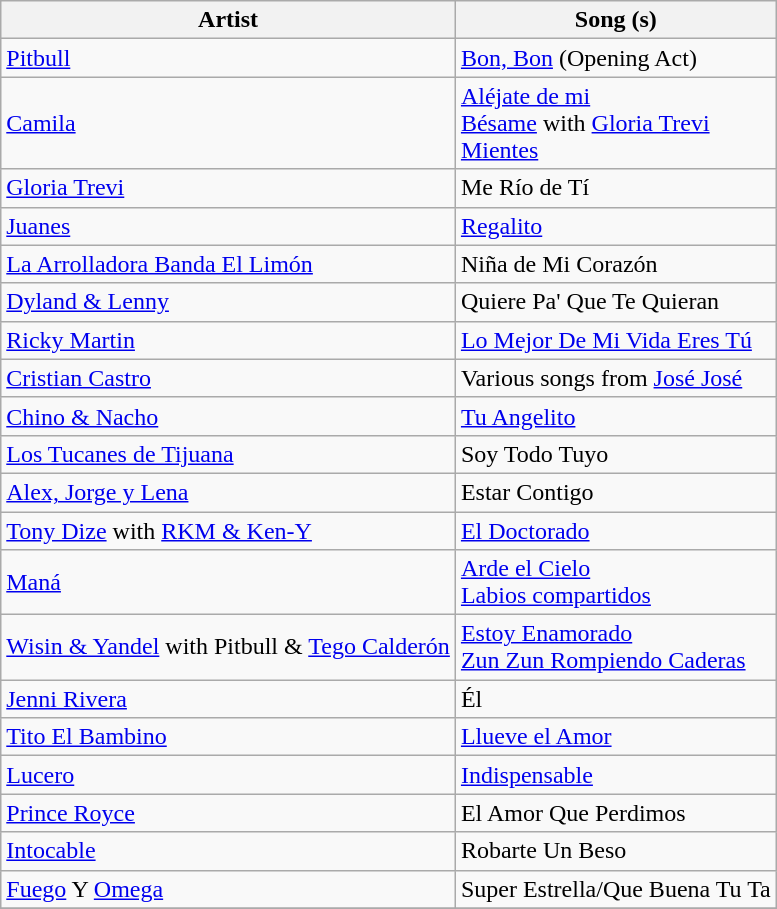<table class="wikitable">
<tr>
<th>Artist</th>
<th>Song (s)</th>
</tr>
<tr>
<td><a href='#'>Pitbull</a></td>
<td><a href='#'>Bon, Bon</a> (Opening Act)</td>
</tr>
<tr>
<td><a href='#'>Camila</a></td>
<td><a href='#'>Aléjate de mi</a> <br><a href='#'>Bésame</a> with <a href='#'>Gloria Trevi</a> <br><a href='#'>Mientes</a></td>
</tr>
<tr>
<td><a href='#'>Gloria Trevi</a></td>
<td>Me Río de Tí</td>
</tr>
<tr>
<td><a href='#'>Juanes</a></td>
<td><a href='#'>Regalito</a></td>
</tr>
<tr>
<td><a href='#'>La Arrolladora Banda El Limón</a></td>
<td>Niña de Mi Corazón</td>
</tr>
<tr>
<td><a href='#'>Dyland & Lenny</a></td>
<td>Quiere Pa' Que Te Quieran</td>
</tr>
<tr>
<td><a href='#'>Ricky Martin</a></td>
<td><a href='#'>Lo Mejor De Mi Vida Eres Tú</a></td>
</tr>
<tr>
<td><a href='#'>Cristian Castro</a></td>
<td>Various songs from <a href='#'>José José</a></td>
</tr>
<tr>
<td><a href='#'>Chino & Nacho</a></td>
<td><a href='#'>Tu Angelito</a></td>
</tr>
<tr>
<td><a href='#'>Los Tucanes de Tijuana</a></td>
<td>Soy Todo Tuyo</td>
</tr>
<tr>
<td><a href='#'>Alex, Jorge y Lena</a></td>
<td>Estar Contigo</td>
</tr>
<tr>
<td><a href='#'>Tony Dize</a> with <a href='#'>RKM & Ken-Y</a></td>
<td><a href='#'>El Doctorado</a></td>
</tr>
<tr>
<td><a href='#'>Maná</a></td>
<td><a href='#'>Arde el Cielo</a> <br><a href='#'>Labios compartidos</a></td>
</tr>
<tr>
<td><a href='#'>Wisin & Yandel</a> with Pitbull & <a href='#'>Tego Calderón</a></td>
<td><a href='#'>Estoy Enamorado</a> <br><a href='#'>Zun Zun Rompiendo Caderas</a></td>
</tr>
<tr>
<td><a href='#'>Jenni Rivera</a></td>
<td>Él</td>
</tr>
<tr>
<td><a href='#'>Tito El Bambino</a></td>
<td><a href='#'>Llueve el Amor</a></td>
</tr>
<tr>
<td><a href='#'>Lucero</a></td>
<td><a href='#'>Indispensable</a></td>
</tr>
<tr>
<td><a href='#'>Prince Royce</a></td>
<td>El Amor Que Perdimos</td>
</tr>
<tr>
<td><a href='#'>Intocable</a></td>
<td>Robarte Un Beso</td>
</tr>
<tr>
<td><a href='#'>Fuego</a> Y <a href='#'>Omega</a></td>
<td>Super Estrella/Que Buena Tu Ta</td>
</tr>
<tr>
</tr>
</table>
